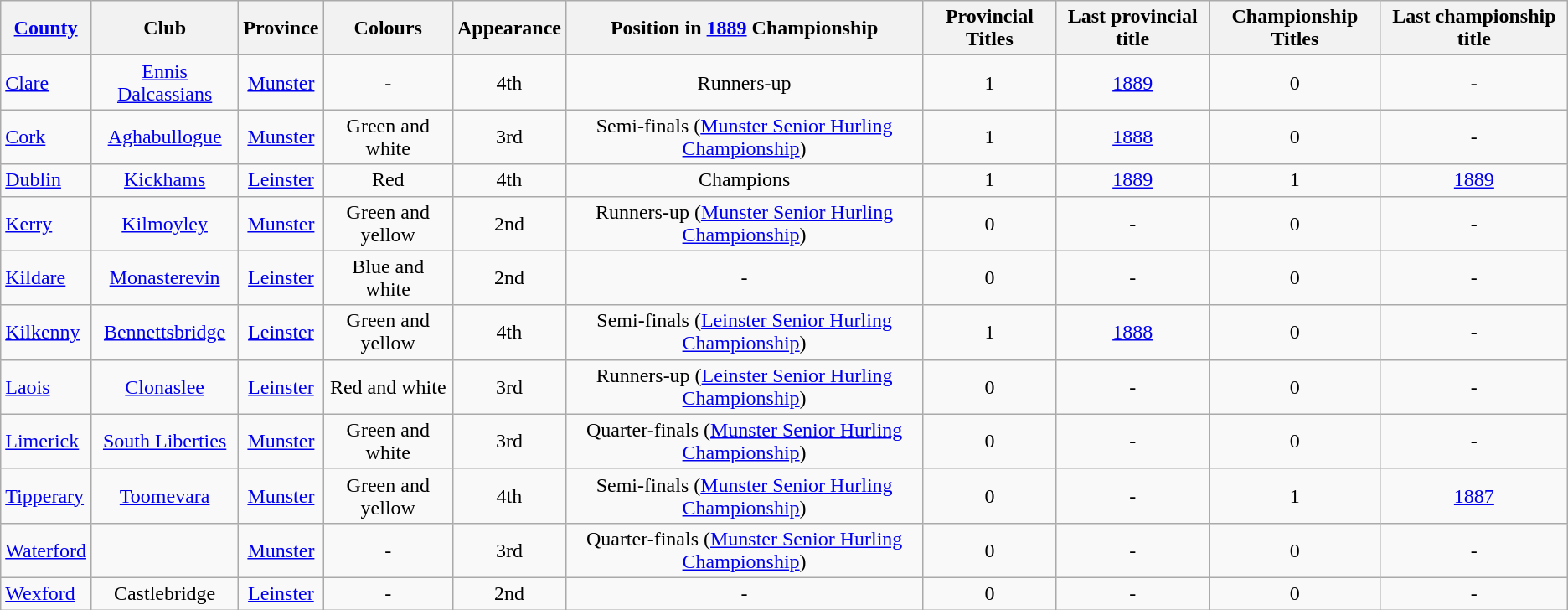<table class="wikitable sortable" style="text-align:center">
<tr>
<th><a href='#'>County</a></th>
<th>Club</th>
<th>Province</th>
<th>Colours</th>
<th>Appearance</th>
<th>Position in <a href='#'>1889</a> Championship</th>
<th>Provincial Titles</th>
<th>Last provincial title</th>
<th>Championship Titles</th>
<th>Last championship title</th>
</tr>
<tr>
<td style="text-align:left"> <a href='#'>Clare</a></td>
<td><a href='#'>Ennis Dalcassians</a></td>
<td><a href='#'>Munster</a></td>
<td>-</td>
<td>4th</td>
<td>Runners-up</td>
<td>1</td>
<td><a href='#'>1889</a></td>
<td>0</td>
<td>-</td>
</tr>
<tr>
<td style="text-align:left"> <a href='#'>Cork</a></td>
<td><a href='#'>Aghabullogue</a></td>
<td><a href='#'>Munster</a></td>
<td>Green and white</td>
<td>3rd</td>
<td>Semi-finals (<a href='#'>Munster Senior Hurling Championship</a>)</td>
<td>1</td>
<td><a href='#'>1888</a></td>
<td>0</td>
<td>-</td>
</tr>
<tr>
<td style="text-align:left"> <a href='#'>Dublin</a></td>
<td><a href='#'>Kickhams</a></td>
<td><a href='#'>Leinster</a></td>
<td>Red</td>
<td>4th</td>
<td>Champions</td>
<td>1</td>
<td><a href='#'>1889</a></td>
<td>1</td>
<td><a href='#'>1889</a></td>
</tr>
<tr>
<td style="text-align:left"> <a href='#'>Kerry</a></td>
<td><a href='#'>Kilmoyley</a></td>
<td><a href='#'>Munster</a></td>
<td>Green and yellow</td>
<td>2nd</td>
<td>Runners-up (<a href='#'>Munster Senior Hurling Championship</a>)</td>
<td>0</td>
<td>-</td>
<td>0</td>
<td>-</td>
</tr>
<tr>
<td style="text-align:left"> <a href='#'>Kildare</a></td>
<td><a href='#'>Monasterevin</a></td>
<td><a href='#'>Leinster</a></td>
<td>Blue and white</td>
<td>2nd</td>
<td>-</td>
<td>0</td>
<td>-</td>
<td>0</td>
<td>-</td>
</tr>
<tr>
<td style="text-align:left"> <a href='#'>Kilkenny</a></td>
<td><a href='#'>Bennettsbridge</a></td>
<td><a href='#'>Leinster</a></td>
<td>Green and yellow</td>
<td>4th</td>
<td>Semi-finals (<a href='#'>Leinster Senior Hurling Championship</a>)</td>
<td>1</td>
<td><a href='#'>1888</a></td>
<td>0</td>
<td>-</td>
</tr>
<tr>
<td style="text-align:left"> <a href='#'>Laois</a></td>
<td><a href='#'>Clonaslee</a></td>
<td><a href='#'>Leinster</a></td>
<td>Red and white</td>
<td>3rd</td>
<td>Runners-up (<a href='#'>Leinster Senior Hurling Championship</a>)</td>
<td>0</td>
<td>-</td>
<td>0</td>
<td>-</td>
</tr>
<tr>
<td style="text-align:left"> <a href='#'>Limerick</a></td>
<td><a href='#'>South Liberties</a></td>
<td><a href='#'>Munster</a></td>
<td>Green and white</td>
<td>3rd</td>
<td>Quarter-finals (<a href='#'>Munster Senior Hurling Championship</a>)</td>
<td>0</td>
<td>-</td>
<td>0</td>
<td>-</td>
</tr>
<tr>
<td style="text-align:left"> <a href='#'>Tipperary</a></td>
<td><a href='#'>Toomevara</a></td>
<td><a href='#'>Munster</a></td>
<td>Green and yellow</td>
<td>4th</td>
<td>Semi-finals (<a href='#'>Munster Senior Hurling Championship</a>)</td>
<td>0</td>
<td>-</td>
<td>1</td>
<td><a href='#'>1887</a></td>
</tr>
<tr>
<td style="text-align:left"> <a href='#'>Waterford</a></td>
<td></td>
<td><a href='#'>Munster</a></td>
<td>-</td>
<td>3rd</td>
<td>Quarter-finals (<a href='#'>Munster Senior Hurling Championship</a>)</td>
<td>0</td>
<td>-</td>
<td>0</td>
<td>-</td>
</tr>
<tr>
<td style="text-align:left"> <a href='#'>Wexford</a></td>
<td>Castlebridge</td>
<td><a href='#'>Leinster</a></td>
<td>-</td>
<td>2nd</td>
<td>-</td>
<td>0</td>
<td>-</td>
<td>0</td>
<td>-</td>
</tr>
</table>
